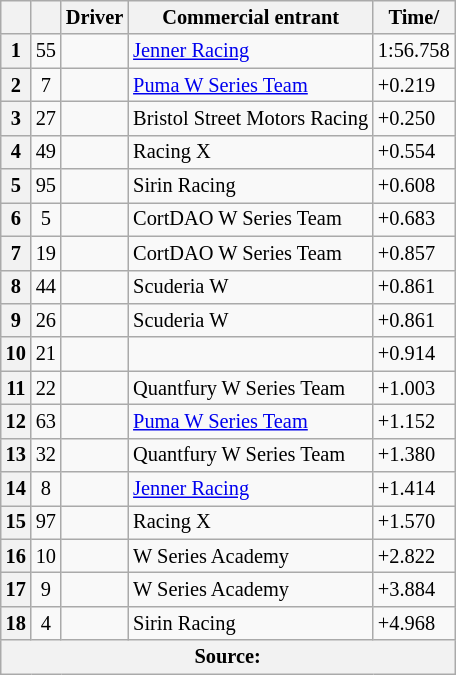<table class="wikitable" style="font-size:85%">
<tr>
<th scope="col"></th>
<th scope="col"></th>
<th scope="col">Driver</th>
<th scope="col">Commercial entrant</th>
<th scope="col">Time/</th>
</tr>
<tr>
<th scope="row">1</th>
<td align="center">55</td>
<td></td>
<td><a href='#'>Jenner Racing</a></td>
<td>1:56.758</td>
</tr>
<tr>
<th scope="row">2</th>
<td align="center">7</td>
<td></td>
<td><a href='#'>Puma W Series Team</a></td>
<td>+0.219</td>
</tr>
<tr>
<th scope="row">3</th>
<td align="center">27</td>
<td></td>
<td>Bristol Street Motors Racing</td>
<td>+0.250</td>
</tr>
<tr>
<th scope="row">4</th>
<td align="center">49</td>
<td></td>
<td>Racing X</td>
<td>+0.554</td>
</tr>
<tr>
<th scope="row">5</th>
<td align="center">95</td>
<td></td>
<td>Sirin Racing</td>
<td>+0.608</td>
</tr>
<tr>
<th scope="row">6</th>
<td align="center">5</td>
<td></td>
<td>CortDAO W Series Team</td>
<td>+0.683</td>
</tr>
<tr>
<th scope="row">7</th>
<td align="center">19</td>
<td></td>
<td>CortDAO W Series Team</td>
<td>+0.857</td>
</tr>
<tr>
<th scope="row">8</th>
<td align="center">44</td>
<td></td>
<td>Scuderia W</td>
<td>+0.861</td>
</tr>
<tr>
<th scope="row">9</th>
<td align="center">26</td>
<td></td>
<td>Scuderia W</td>
<td>+0.861</td>
</tr>
<tr>
<th scope="row">10</th>
<td align="center">21</td>
<td></td>
<td></td>
<td>+0.914</td>
</tr>
<tr>
<th scope="row">11</th>
<td align="center">22</td>
<td></td>
<td>Quantfury W Series Team</td>
<td>+1.003</td>
</tr>
<tr>
<th scope="row">12</th>
<td align="center">63</td>
<td></td>
<td><a href='#'>Puma W Series Team</a></td>
<td>+1.152</td>
</tr>
<tr>
<th scope="row">13</th>
<td align="center">32</td>
<td></td>
<td>Quantfury W Series Team</td>
<td>+1.380</td>
</tr>
<tr>
<th scope="row">14</th>
<td align="center">8</td>
<td></td>
<td><a href='#'>Jenner Racing</a></td>
<td>+1.414</td>
</tr>
<tr>
<th scope="row">15</th>
<td align="center">97</td>
<td></td>
<td>Racing X</td>
<td>+1.570</td>
</tr>
<tr>
<th scope="row">16</th>
<td align="center">10</td>
<td></td>
<td>W Series Academy</td>
<td>+2.822</td>
</tr>
<tr>
<th scope="row">17</th>
<td align="center">9</td>
<td></td>
<td>W Series Academy</td>
<td>+3.884</td>
</tr>
<tr>
<th scope="row">18</th>
<td align="center">4</td>
<td></td>
<td>Sirin Racing</td>
<td>+4.968</td>
</tr>
<tr>
<th colspan=5>Source:</th>
</tr>
</table>
